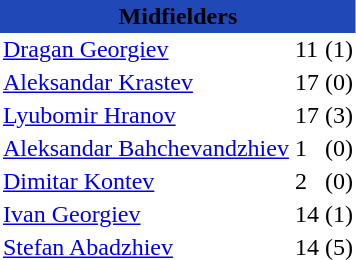<table class="toccolours" border="0" cellpadding="2" cellspacing="0" align="left" style="margin:0.5em;">
<tr>
<th colspan="4" align="center" bgcolor="#2049B7"><span>Midfielders</span></th>
</tr>
<tr>
<td> <a href='#'>Dragan Georgiev</a></td>
<td>11</td>
<td>(1)</td>
</tr>
<tr>
<td> <a href='#'>Aleksandar Krastev</a></td>
<td>17</td>
<td>(0)</td>
</tr>
<tr>
<td> <a href='#'>Lyubomir Hranov</a></td>
<td>17</td>
<td>(3)</td>
</tr>
<tr>
<td> <a href='#'>Aleksandar Bahchevandzhiev</a></td>
<td>1</td>
<td>(0)</td>
</tr>
<tr>
<td> <a href='#'>Dimitar Kontev</a></td>
<td>2</td>
<td>(0)</td>
</tr>
<tr>
<td> <a href='#'>Ivan Georgiev</a></td>
<td>14</td>
<td>(1)</td>
</tr>
<tr>
<td> <a href='#'>Stefan Abadzhiev</a></td>
<td>14</td>
<td>(5)</td>
</tr>
<tr>
</tr>
</table>
